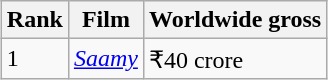<table class="wikitable sortable" style="margin:auto; margin:auto">
<tr>
<th>Rank</th>
<th>Film</th>
<th>Worldwide gross</th>
</tr>
<tr>
<td>1</td>
<td><em><a href='#'>Saamy</a></em></td>
<td>₹40 crore </td>
</tr>
</table>
